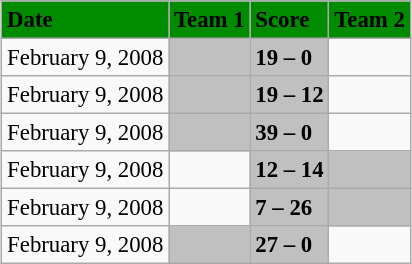<table class="wikitable" style="margin:0.5em auto; font-size:95%">
<tr bgcolor="#008B00">
<td><strong>Date</strong></td>
<td><strong>Team 1</strong></td>
<td><strong>Score</strong></td>
<td><strong>Team 2</strong></td>
</tr>
<tr>
<td>February 9, 2008</td>
<td bgcolor="silver"><strong></strong></td>
<td bgcolor="silver"><strong>19 – 0</strong></td>
<td></td>
</tr>
<tr>
<td>February 9, 2008</td>
<td bgcolor="silver"><strong></strong></td>
<td bgcolor="silver"><strong>19 – 12</strong></td>
<td></td>
</tr>
<tr>
<td>February 9, 2008</td>
<td bgcolor="silver"><strong></strong></td>
<td bgcolor="silver"><strong>39 – 0</strong></td>
<td></td>
</tr>
<tr>
<td>February 9, 2008</td>
<td></td>
<td bgcolor="silver"><strong>12 – 14</strong></td>
<td bgcolor="silver"><strong></strong></td>
</tr>
<tr>
<td>February 9, 2008</td>
<td></td>
<td bgcolor="silver"><strong>7 – 26</strong></td>
<td bgcolor="silver"><strong></strong></td>
</tr>
<tr>
<td>February 9, 2008</td>
<td bgcolor="silver"><strong></strong></td>
<td bgcolor="silver"><strong>27 – 0</strong></td>
<td></td>
</tr>
</table>
